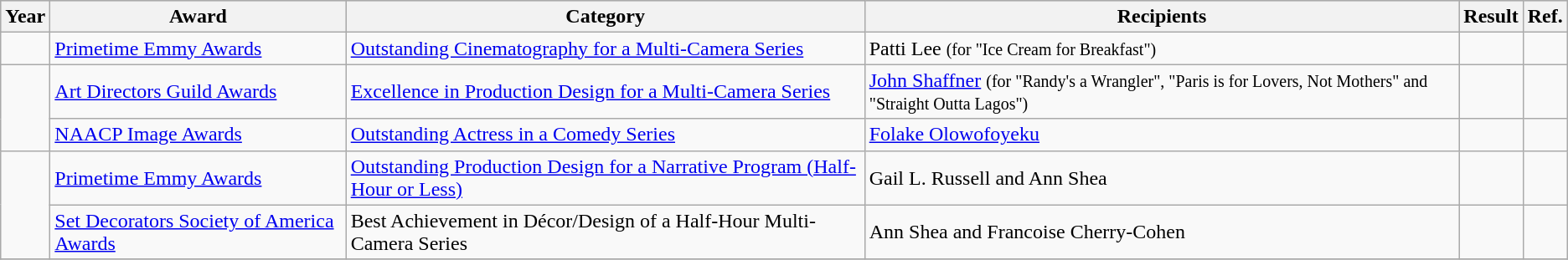<table class="wikitable sortable">
<tr style="background:#ccc; text-align:center;">
<th>Year</th>
<th>Award</th>
<th>Category</th>
<th>Recipients</th>
<th>Result</th>
<th>Ref.</th>
</tr>
<tr>
<td></td>
<td><a href='#'>Primetime Emmy Awards</a></td>
<td><a href='#'>Outstanding Cinematography for a Multi-Camera Series</a></td>
<td>Patti Lee <small>(for "Ice Cream for Breakfast")</small></td>
<td></td>
<td></td>
</tr>
<tr>
<td rowspan="2"></td>
<td><a href='#'>Art Directors Guild Awards</a></td>
<td><a href='#'>Excellence in Production Design for a Multi-Camera Series</a></td>
<td><a href='#'>John Shaffner</a> <small>(for "Randy's a Wrangler", "Paris is for Lovers, Not Mothers" and "Straight Outta Lagos")</small></td>
<td></td>
<td></td>
</tr>
<tr>
<td><a href='#'>NAACP Image Awards</a></td>
<td><a href='#'>Outstanding Actress in a Comedy Series</a></td>
<td><a href='#'>Folake Olowofoyeku</a></td>
<td></td>
<td></td>
</tr>
<tr>
<td rowspan="2"></td>
<td><a href='#'>Primetime Emmy Awards</a></td>
<td><a href='#'>Outstanding Production Design for a Narrative Program (Half-Hour or Less)</a></td>
<td>Gail L. Russell and Ann Shea </td>
<td></td>
<td align="center"></td>
</tr>
<tr>
<td><a href='#'>Set Decorators Society of America Awards</a></td>
<td>Best Achievement in Décor/Design of a Half-Hour Multi-Camera Series</td>
<td>Ann Shea and Francoise Cherry-Cohen</td>
<td></td>
<td align="center"></td>
</tr>
<tr>
</tr>
</table>
